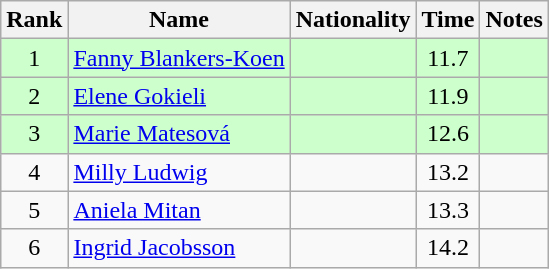<table class="wikitable sortable" style="text-align:center">
<tr>
<th>Rank</th>
<th>Name</th>
<th>Nationality</th>
<th>Time</th>
<th>Notes</th>
</tr>
<tr bgcolor=ccffcc>
<td>1</td>
<td align=left><a href='#'>Fanny Blankers-Koen</a></td>
<td align=left></td>
<td>11.7</td>
<td></td>
</tr>
<tr bgcolor=ccffcc>
<td>2</td>
<td align=left><a href='#'>Elene Gokieli</a></td>
<td align=left></td>
<td>11.9</td>
<td></td>
</tr>
<tr bgcolor=ccffcc>
<td>3</td>
<td align=left><a href='#'>Marie Matesová</a></td>
<td align=left></td>
<td>12.6</td>
<td></td>
</tr>
<tr>
<td>4</td>
<td align=left><a href='#'>Milly Ludwig</a></td>
<td align=left></td>
<td>13.2</td>
<td></td>
</tr>
<tr>
<td>5</td>
<td align=left><a href='#'>Aniela Mitan</a></td>
<td align=left></td>
<td>13.3</td>
<td></td>
</tr>
<tr>
<td>6</td>
<td align=left><a href='#'>Ingrid Jacobsson</a></td>
<td align=left></td>
<td>14.2</td>
<td></td>
</tr>
</table>
